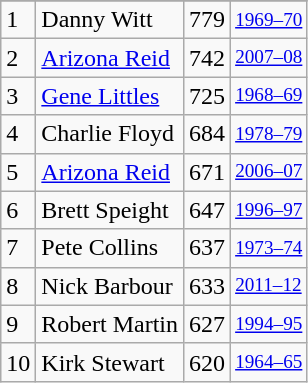<table class="wikitable">
<tr>
</tr>
<tr>
<td>1</td>
<td>Danny Witt</td>
<td>779</td>
<td style="font-size:80%;"><a href='#'>1969–70</a></td>
</tr>
<tr>
<td>2</td>
<td><a href='#'>Arizona Reid</a></td>
<td>742</td>
<td style="font-size:80%;"><a href='#'>2007–08</a></td>
</tr>
<tr>
<td>3</td>
<td><a href='#'>Gene Littles</a></td>
<td>725</td>
<td style="font-size:80%;"><a href='#'>1968–69</a></td>
</tr>
<tr>
<td>4</td>
<td>Charlie Floyd</td>
<td>684</td>
<td style="font-size:80%;"><a href='#'>1978–79</a></td>
</tr>
<tr>
<td>5</td>
<td><a href='#'>Arizona Reid</a></td>
<td>671</td>
<td style="font-size:80%;"><a href='#'>2006–07</a></td>
</tr>
<tr>
<td>6</td>
<td>Brett Speight</td>
<td>647</td>
<td style="font-size:80%;"><a href='#'>1996–97</a></td>
</tr>
<tr>
<td>7</td>
<td>Pete Collins</td>
<td>637</td>
<td style="font-size:80%;"><a href='#'>1973–74</a></td>
</tr>
<tr>
<td>8</td>
<td>Nick Barbour</td>
<td>633</td>
<td style="font-size:80%;"><a href='#'>2011–12</a></td>
</tr>
<tr>
<td>9</td>
<td>Robert Martin</td>
<td>627</td>
<td style="font-size:80%;"><a href='#'>1994–95</a></td>
</tr>
<tr>
<td>10</td>
<td>Kirk Stewart</td>
<td>620</td>
<td style="font-size:80%;"><a href='#'>1964–65</a></td>
</tr>
</table>
